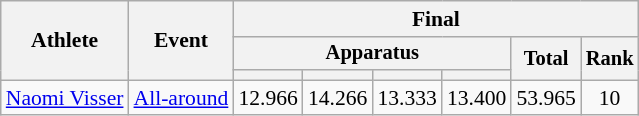<table class="wikitable" style="font-size:90%">
<tr>
<th rowspan=3>Athlete</th>
<th rowspan=3>Event</th>
<th colspan=6>Final</th>
</tr>
<tr style="font-size:95%">
<th colspan=4>Apparatus</th>
<th rowspan=2>Total</th>
<th rowspan=2>Rank</th>
</tr>
<tr style="font-size:95%">
<th></th>
<th></th>
<th></th>
<th></th>
</tr>
<tr align=center>
<td align=left><a href='#'>Naomi Visser</a></td>
<td align=left><a href='#'>All-around</a></td>
<td>12.966</td>
<td>14.266</td>
<td>13.333</td>
<td>13.400</td>
<td>53.965</td>
<td>10</td>
</tr>
</table>
